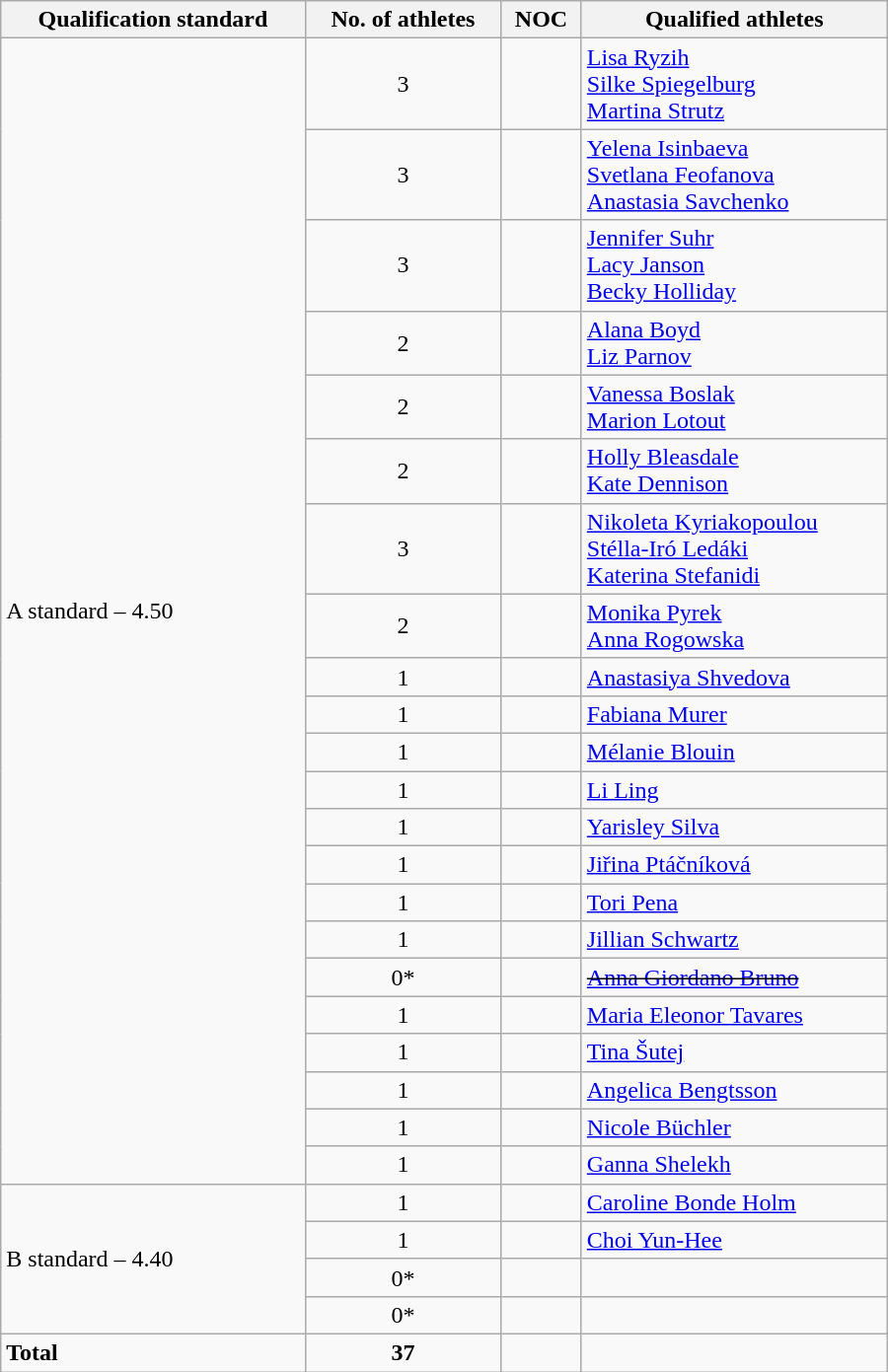<table class="wikitable"  style="text-align:left; width:600px;">
<tr>
<th>Qualification standard</th>
<th>No. of athletes</th>
<th>NOC</th>
<th>Qualified athletes</th>
</tr>
<tr>
<td rowspan="22">A standard – 4.50</td>
<td align=center>3</td>
<td></td>
<td><a href='#'>Lisa Ryzih</a><br><a href='#'>Silke Spiegelburg</a><br><a href='#'>Martina Strutz</a></td>
</tr>
<tr>
<td align=center>3</td>
<td></td>
<td><a href='#'>Yelena Isinbaeva</a><br><a href='#'>Svetlana Feofanova</a><br><a href='#'>Anastasia Savchenko</a></td>
</tr>
<tr>
<td align=center>3</td>
<td></td>
<td><a href='#'>Jennifer Suhr</a><br><a href='#'>Lacy Janson</a><br><a href='#'>Becky Holliday</a></td>
</tr>
<tr>
<td align=center>2</td>
<td></td>
<td><a href='#'>Alana Boyd</a><br><a href='#'>Liz Parnov</a></td>
</tr>
<tr>
<td align=center>2</td>
<td></td>
<td><a href='#'>Vanessa Boslak</a><br><a href='#'>Marion Lotout</a></td>
</tr>
<tr>
<td align=center>2</td>
<td></td>
<td><a href='#'>Holly Bleasdale</a><br><a href='#'>Kate Dennison</a></td>
</tr>
<tr>
<td align=center>3</td>
<td></td>
<td><a href='#'>Nikoleta Kyriakopoulou</a><br><a href='#'>Stélla-Iró Ledáki</a><br><a href='#'>Katerina Stefanidi</a></td>
</tr>
<tr>
<td align=center>2</td>
<td></td>
<td><a href='#'>Monika Pyrek</a><br><a href='#'>Anna Rogowska</a></td>
</tr>
<tr>
<td align=center>1</td>
<td></td>
<td><a href='#'>Anastasiya Shvedova</a></td>
</tr>
<tr>
<td align=center>1</td>
<td></td>
<td><a href='#'>Fabiana Murer</a></td>
</tr>
<tr>
<td align=center>1</td>
<td></td>
<td><a href='#'>Mélanie Blouin</a></td>
</tr>
<tr>
<td align=center>1</td>
<td></td>
<td><a href='#'>Li Ling</a></td>
</tr>
<tr>
<td align=center>1</td>
<td></td>
<td><a href='#'>Yarisley Silva</a></td>
</tr>
<tr>
<td align=center>1</td>
<td></td>
<td><a href='#'>Jiřina Ptáčníková</a></td>
</tr>
<tr>
<td align=center>1</td>
<td></td>
<td><a href='#'>Tori Pena</a></td>
</tr>
<tr>
<td align=center>1</td>
<td></td>
<td><a href='#'>Jillian Schwartz</a></td>
</tr>
<tr>
<td align=center>0*</td>
<td></td>
<td><s><a href='#'>Anna Giordano Bruno</a></s></td>
</tr>
<tr>
<td align=center>1</td>
<td></td>
<td><a href='#'>Maria Eleonor Tavares</a></td>
</tr>
<tr>
<td align=center>1</td>
<td></td>
<td><a href='#'>Tina Šutej</a></td>
</tr>
<tr>
<td align=center>1</td>
<td></td>
<td><a href='#'>Angelica Bengtsson</a></td>
</tr>
<tr>
<td align=center>1</td>
<td></td>
<td><a href='#'>Nicole Büchler</a></td>
</tr>
<tr>
<td align=center>1</td>
<td></td>
<td><a href='#'>Ganna Shelekh</a></td>
</tr>
<tr>
<td rowspan="4">B standard – 4.40</td>
<td align=center>1</td>
<td></td>
<td><a href='#'>Caroline Bonde Holm</a></td>
</tr>
<tr>
<td align=center>1</td>
<td></td>
<td><a href='#'>Choi Yun-Hee</a></td>
</tr>
<tr>
<td align=center>0*</td>
<td><s></s></td>
<td></td>
</tr>
<tr>
<td align=center>0*</td>
<td><s></s></td>
<td></td>
</tr>
<tr>
<td><strong>Total</strong></td>
<td align=center><strong>37</strong></td>
<td></td>
<td></td>
</tr>
</table>
